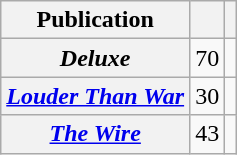<table class="wikitable sortable plainrowheaders">
<tr>
<th scope="col">Publication</th>
<th scope="col"></th>
<th scope="col"></th>
</tr>
<tr>
<th scope="row"><em>Deluxe</em></th>
<td>70</td>
<td></td>
</tr>
<tr>
<th scope="row"><em><a href='#'>Louder Than War</a></em></th>
<td>30</td>
<td></td>
</tr>
<tr>
<th scope="row"><em><a href='#'>The Wire</a></em></th>
<td>43</td>
<td></td>
</tr>
</table>
